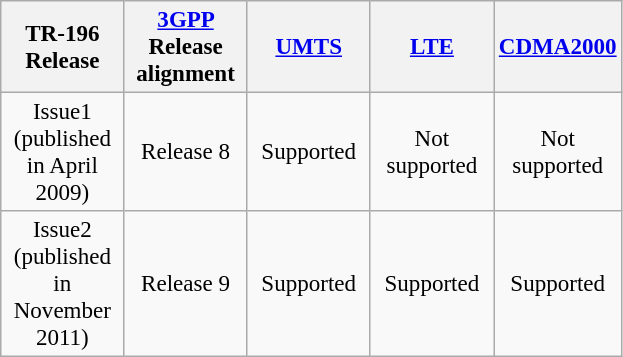<table class="wikitable" style="text-align:center; font-size:96%;">
<tr>
<th width=75>TR-196 Release</th>
<th width=75><a href='#'>3GPP</a> Release alignment</th>
<th width=75><a href='#'>UMTS</a></th>
<th width=75><a href='#'>LTE</a></th>
<th width=75><a href='#'>CDMA2000</a></th>
</tr>
<tr>
<td>Issue1 (published in April 2009)</td>
<td>Release 8</td>
<td>Supported</td>
<td>Not supported</td>
<td>Not supported</td>
</tr>
<tr>
<td>Issue2 (published in November 2011)</td>
<td>Release 9</td>
<td>Supported</td>
<td>Supported</td>
<td>Supported</td>
</tr>
</table>
